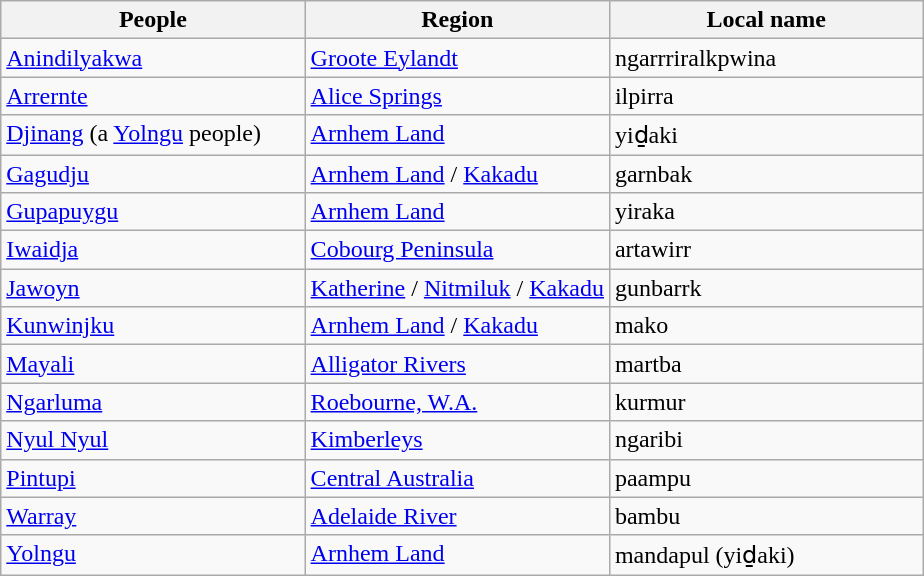<table class=wikitable>
<tr>
<th width="33%">People</th>
<th width="33%">Region</th>
<th width="34%">Local name</th>
</tr>
<tr valign="top">
<td><a href='#'>Anindilyakwa</a></td>
<td><a href='#'>Groote Eylandt</a></td>
<td>ngarrriralkpwina</td>
</tr>
<tr valign="top">
<td><a href='#'>Arrernte</a></td>
<td><a href='#'>Alice Springs</a></td>
<td>ilpirra</td>
</tr>
<tr valign="top">
<td><a href='#'>Djinang</a> (a <a href='#'>Yolngu</a> people)</td>
<td><a href='#'>Arnhem Land</a></td>
<td>yiḏaki</td>
</tr>
<tr valign="top">
<td><a href='#'>Gagudju</a></td>
<td><a href='#'>Arnhem Land</a> / <a href='#'>Kakadu</a></td>
<td>garnbak</td>
</tr>
<tr valign="top">
<td><a href='#'>Gupapuygu</a></td>
<td><a href='#'>Arnhem Land</a></td>
<td>yiraka</td>
</tr>
<tr valign="top">
<td><a href='#'>Iwaidja</a></td>
<td><a href='#'>Cobourg Peninsula</a></td>
<td>artawirr</td>
</tr>
<tr valign="top">
<td><a href='#'>Jawoyn</a></td>
<td><a href='#'>Katherine</a> / <a href='#'>Nitmiluk</a> / <a href='#'>Kakadu</a></td>
<td>gunbarrk</td>
</tr>
<tr valign="top">
<td><a href='#'>Kunwinjku</a></td>
<td><a href='#'>Arnhem Land</a> / <a href='#'>Kakadu</a></td>
<td>mako</td>
</tr>
<tr valign="top">
<td><a href='#'>Mayali</a></td>
<td><a href='#'>Alligator Rivers</a></td>
<td>martba </td>
</tr>
<tr valign="top">
<td><a href='#'>Ngarluma</a></td>
<td><a href='#'>Roebourne, W.A.</a></td>
<td>kurmur</td>
</tr>
<tr valign="top">
<td><a href='#'>Nyul Nyul</a></td>
<td><a href='#'>Kimberleys</a></td>
<td>ngaribi</td>
</tr>
<tr valign="top">
<td><a href='#'>Pintupi</a></td>
<td><a href='#'>Central Australia</a></td>
<td>paampu</td>
</tr>
<tr valign="top">
<td><a href='#'>Warray</a></td>
<td><a href='#'>Adelaide River</a></td>
<td>bambu</td>
</tr>
<tr valign="top">
<td><a href='#'>Yolngu</a></td>
<td><a href='#'>Arnhem Land</a></td>
<td>mandapul (yiḏaki)</td>
</tr>
</table>
